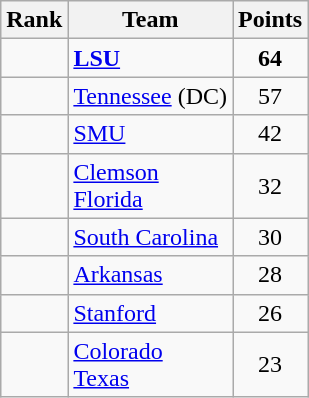<table class="wikitable sortable" style="text-align:center">
<tr>
<th>Rank</th>
<th>Team</th>
<th>Points</th>
</tr>
<tr>
<td></td>
<td align="left"><strong><a href='#'>LSU</a></strong></td>
<td><strong>64</strong></td>
</tr>
<tr>
<td></td>
<td align="left"><a href='#'>Tennessee</a> (DC)</td>
<td>57</td>
</tr>
<tr>
<td></td>
<td align="left"><a href='#'>SMU</a></td>
<td>42</td>
</tr>
<tr>
<td></td>
<td align="left"><a href='#'>Clemson</a><br><a href='#'>Florida</a></td>
<td>32</td>
</tr>
<tr>
<td></td>
<td align="left"><a href='#'>South Carolina</a></td>
<td>30</td>
</tr>
<tr>
<td></td>
<td align="left"><a href='#'>Arkansas</a></td>
<td>28</td>
</tr>
<tr>
<td></td>
<td align="left"><a href='#'>Stanford</a></td>
<td>26</td>
</tr>
<tr>
<td></td>
<td align="left"><a href='#'>Colorado</a><br><a href='#'>Texas</a></td>
<td>23</td>
</tr>
</table>
